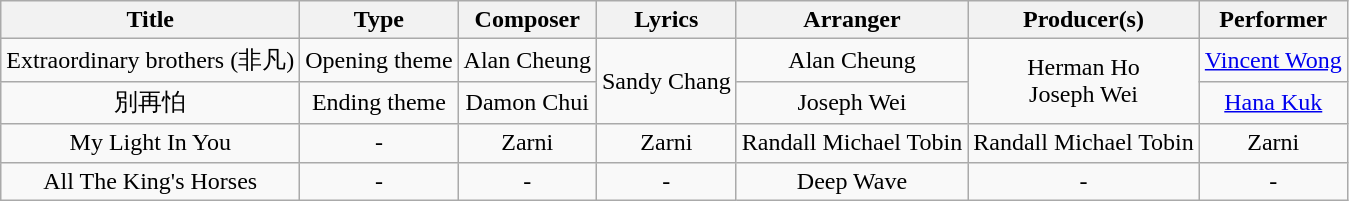<table class="wikitable" width="auto" style="text-align:center;">
<tr>
<th>Title</th>
<th>Type</th>
<th>Composer</th>
<th>Lyrics</th>
<th>Arranger</th>
<th>Producer(s)</th>
<th>Performer</th>
</tr>
<tr>
<td>Extraordinary brothers (非凡)</td>
<td>Opening theme</td>
<td>Alan Cheung</td>
<td rowspan="2">Sandy Chang</td>
<td>Alan Cheung</td>
<td rowspan="2">Herman Ho <br> Joseph Wei</td>
<td><a href='#'>Vincent Wong</a></td>
</tr>
<tr>
<td>別再怕</td>
<td>Ending theme</td>
<td>Damon Chui</td>
<td>Joseph Wei</td>
<td><a href='#'>Hana Kuk</a></td>
</tr>
<tr>
<td>My Light In You</td>
<td>-</td>
<td>Zarni</td>
<td>Zarni</td>
<td>Randall Michael Tobin</td>
<td>Randall Michael Tobin</td>
<td>Zarni</td>
</tr>
<tr>
<td>All The King's Horses</td>
<td>-</td>
<td>-</td>
<td>-</td>
<td>Deep Wave</td>
<td>-</td>
<td>-</td>
</tr>
</table>
